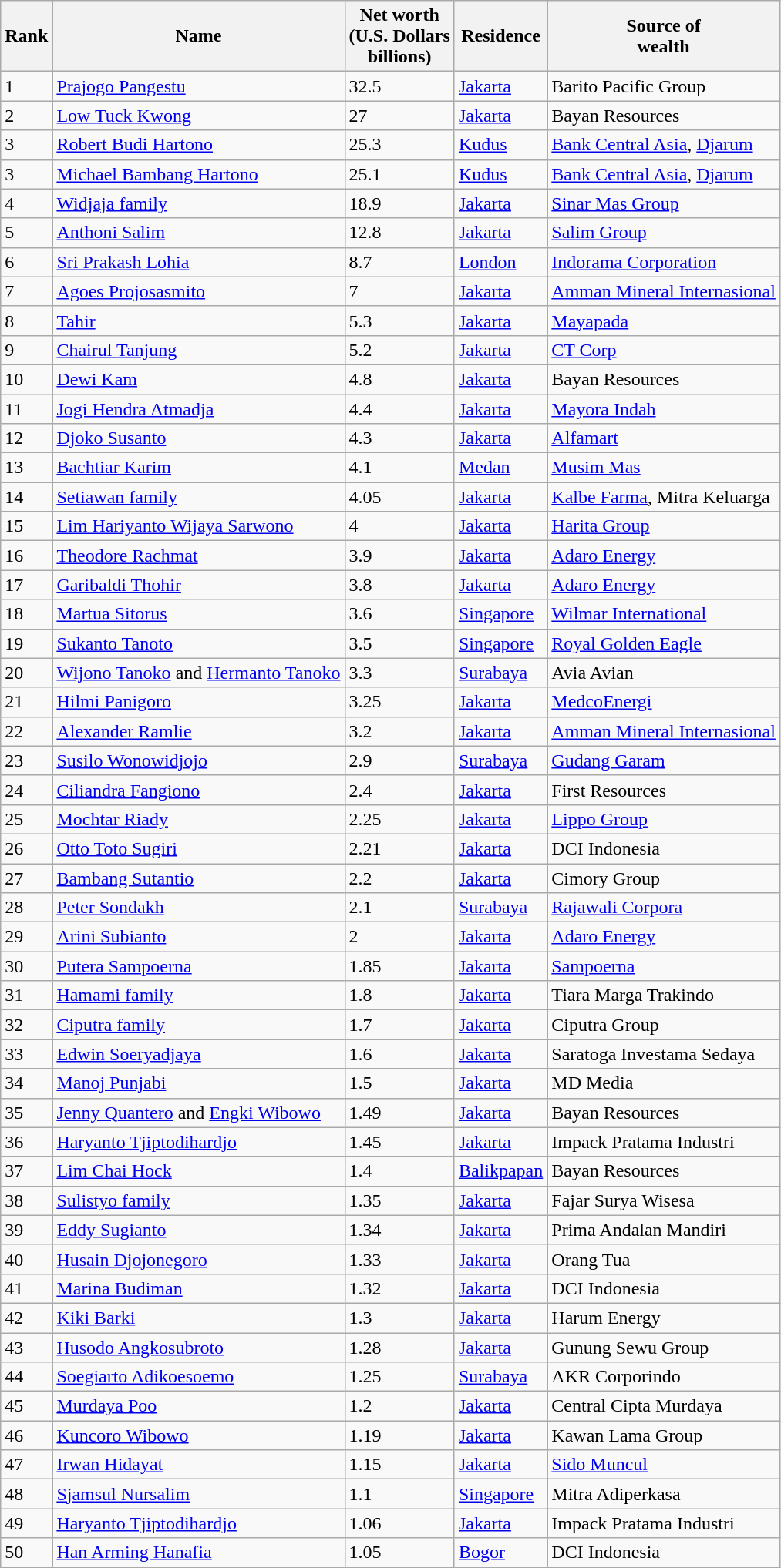<table class="wikitable col3right">
<tr>
<th>Rank</th>
<th>Name</th>
<th>Net worth<br> (U.S. Dollars<br>billions)</th>
<th>Residence</th>
<th>Source of<br>wealth</th>
</tr>
<tr>
<td>1</td>
<td><a href='#'>Prajogo Pangestu</a></td>
<td>32.5</td>
<td><a href='#'>Jakarta</a></td>
<td>Barito Pacific Group</td>
</tr>
<tr>
<td>2</td>
<td><a href='#'>Low Tuck Kwong</a></td>
<td>27</td>
<td><a href='#'>Jakarta</a></td>
<td>Bayan Resources</td>
</tr>
<tr>
<td>3</td>
<td><a href='#'>Robert Budi Hartono</a></td>
<td>25.3</td>
<td><a href='#'>Kudus</a></td>
<td><a href='#'>Bank Central Asia</a>, <a href='#'>Djarum</a></td>
</tr>
<tr>
<td>3</td>
<td><a href='#'>Michael Bambang Hartono</a></td>
<td>25.1</td>
<td><a href='#'>Kudus</a></td>
<td><a href='#'>Bank Central Asia</a>, <a href='#'>Djarum</a></td>
</tr>
<tr>
<td>4</td>
<td><a href='#'>Widjaja family</a></td>
<td>18.9</td>
<td><a href='#'>Jakarta</a></td>
<td><a href='#'>Sinar Mas Group</a></td>
</tr>
<tr>
<td>5</td>
<td><a href='#'>Anthoni Salim</a></td>
<td>12.8</td>
<td><a href='#'>Jakarta</a></td>
<td><a href='#'>Salim Group</a></td>
</tr>
<tr>
<td>6</td>
<td><a href='#'>Sri Prakash Lohia</a></td>
<td>8.7</td>
<td><a href='#'>London</a></td>
<td><a href='#'>Indorama Corporation</a></td>
</tr>
<tr>
<td>7</td>
<td><a href='#'>Agoes Projosasmito</a></td>
<td>7</td>
<td><a href='#'>Jakarta</a></td>
<td><a href='#'>Amman Mineral Internasional</a></td>
</tr>
<tr>
<td>8</td>
<td><a href='#'>Tahir</a></td>
<td>5.3</td>
<td><a href='#'>Jakarta</a></td>
<td><a href='#'>Mayapada</a></td>
</tr>
<tr>
<td>9</td>
<td><a href='#'>Chairul Tanjung</a></td>
<td>5.2</td>
<td><a href='#'>Jakarta</a></td>
<td><a href='#'>CT Corp</a></td>
</tr>
<tr>
<td>10</td>
<td><a href='#'>Dewi Kam</a></td>
<td>4.8</td>
<td><a href='#'>Jakarta</a></td>
<td>Bayan Resources</td>
</tr>
<tr>
<td>11</td>
<td><a href='#'>Jogi Hendra Atmadja</a></td>
<td>4.4</td>
<td><a href='#'>Jakarta</a></td>
<td><a href='#'>Mayora Indah</a></td>
</tr>
<tr>
<td>12</td>
<td><a href='#'>Djoko Susanto</a></td>
<td>4.3</td>
<td><a href='#'>Jakarta</a></td>
<td><a href='#'>Alfamart</a></td>
</tr>
<tr>
<td>13</td>
<td><a href='#'>Bachtiar Karim</a></td>
<td>4.1</td>
<td><a href='#'>Medan</a></td>
<td><a href='#'>Musim Mas</a></td>
</tr>
<tr>
<td>14</td>
<td><a href='#'>Setiawan family</a></td>
<td>4.05</td>
<td><a href='#'>Jakarta</a></td>
<td><a href='#'>Kalbe Farma</a>, Mitra Keluarga</td>
</tr>
<tr>
<td>15</td>
<td><a href='#'>Lim Hariyanto Wijaya Sarwono</a></td>
<td>4</td>
<td><a href='#'>Jakarta</a></td>
<td><a href='#'>Harita Group</a></td>
</tr>
<tr>
<td>16</td>
<td><a href='#'>Theodore Rachmat</a></td>
<td>3.9</td>
<td><a href='#'>Jakarta</a></td>
<td><a href='#'>Adaro Energy</a></td>
</tr>
<tr>
<td>17</td>
<td><a href='#'>Garibaldi Thohir</a></td>
<td>3.8</td>
<td><a href='#'>Jakarta</a></td>
<td><a href='#'>Adaro Energy</a></td>
</tr>
<tr>
<td>18</td>
<td><a href='#'>Martua Sitorus</a></td>
<td>3.6</td>
<td><a href='#'>Singapore</a></td>
<td><a href='#'>Wilmar International</a></td>
</tr>
<tr>
<td>19</td>
<td><a href='#'>Sukanto Tanoto</a></td>
<td>3.5</td>
<td><a href='#'>Singapore</a></td>
<td><a href='#'>Royal Golden Eagle</a></td>
</tr>
<tr>
<td>20</td>
<td><a href='#'>Wijono Tanoko</a> and <a href='#'>Hermanto Tanoko</a></td>
<td>3.3</td>
<td><a href='#'>Surabaya</a></td>
<td>Avia Avian</td>
</tr>
<tr>
<td>21</td>
<td><a href='#'>Hilmi Panigoro</a></td>
<td>3.25</td>
<td><a href='#'>Jakarta</a></td>
<td><a href='#'>MedcoEnergi</a></td>
</tr>
<tr>
<td>22</td>
<td><a href='#'>Alexander Ramlie</a></td>
<td>3.2</td>
<td><a href='#'>Jakarta</a></td>
<td><a href='#'>Amman Mineral Internasional</a></td>
</tr>
<tr>
<td>23</td>
<td><a href='#'>Susilo Wonowidjojo</a></td>
<td>2.9</td>
<td><a href='#'>Surabaya</a></td>
<td><a href='#'>Gudang Garam</a></td>
</tr>
<tr>
<td>24</td>
<td><a href='#'>Ciliandra Fangiono</a></td>
<td>2.4</td>
<td><a href='#'>Jakarta</a></td>
<td>First Resources</td>
</tr>
<tr>
<td>25</td>
<td><a href='#'>Mochtar Riady</a></td>
<td>2.25</td>
<td><a href='#'>Jakarta</a></td>
<td><a href='#'>Lippo Group</a></td>
</tr>
<tr>
<td>26</td>
<td><a href='#'>Otto Toto Sugiri</a></td>
<td>2.21</td>
<td><a href='#'>Jakarta</a></td>
<td>DCI Indonesia</td>
</tr>
<tr>
<td>27</td>
<td><a href='#'>Bambang Sutantio</a></td>
<td>2.2</td>
<td><a href='#'>Jakarta</a></td>
<td>Cimory Group</td>
</tr>
<tr>
<td>28</td>
<td><a href='#'>Peter Sondakh</a></td>
<td>2.1</td>
<td><a href='#'>Surabaya</a></td>
<td><a href='#'>Rajawali Corpora</a></td>
</tr>
<tr>
<td>29</td>
<td><a href='#'>Arini Subianto</a></td>
<td>2</td>
<td><a href='#'>Jakarta</a></td>
<td><a href='#'>Adaro Energy</a></td>
</tr>
<tr>
<td>30</td>
<td><a href='#'>Putera Sampoerna</a></td>
<td>1.85</td>
<td><a href='#'>Jakarta</a></td>
<td><a href='#'>Sampoerna</a></td>
</tr>
<tr>
<td>31</td>
<td><a href='#'>Hamami family</a></td>
<td>1.8</td>
<td><a href='#'>Jakarta</a></td>
<td>Tiara Marga Trakindo</td>
</tr>
<tr>
<td>32</td>
<td><a href='#'>Ciputra family</a></td>
<td>1.7</td>
<td><a href='#'>Jakarta</a></td>
<td>Ciputra Group</td>
</tr>
<tr>
<td>33</td>
<td><a href='#'>Edwin Soeryadjaya</a></td>
<td>1.6</td>
<td><a href='#'>Jakarta</a></td>
<td>Saratoga Investama Sedaya</td>
</tr>
<tr>
<td>34</td>
<td><a href='#'>Manoj Punjabi</a></td>
<td>1.5</td>
<td><a href='#'>Jakarta</a></td>
<td>MD Media</td>
</tr>
<tr>
<td>35</td>
<td><a href='#'>Jenny Quantero</a> and <a href='#'>Engki Wibowo</a></td>
<td>1.49</td>
<td><a href='#'>Jakarta</a></td>
<td>Bayan Resources</td>
</tr>
<tr>
<td>36</td>
<td><a href='#'>Haryanto Tjiptodihardjo</a></td>
<td>1.45</td>
<td><a href='#'>Jakarta</a></td>
<td>Impack Pratama Industri</td>
</tr>
<tr>
<td>37</td>
<td><a href='#'>Lim Chai Hock</a></td>
<td>1.4</td>
<td><a href='#'>Balikpapan</a></td>
<td>Bayan Resources</td>
</tr>
<tr>
<td>38</td>
<td><a href='#'>Sulistyo family</a></td>
<td>1.35</td>
<td><a href='#'>Jakarta</a></td>
<td>Fajar Surya Wisesa</td>
</tr>
<tr>
<td>39</td>
<td><a href='#'>Eddy Sugianto</a></td>
<td>1.34</td>
<td><a href='#'>Jakarta</a></td>
<td>Prima Andalan Mandiri</td>
</tr>
<tr>
<td>40</td>
<td><a href='#'>Husain Djojonegoro</a></td>
<td>1.33</td>
<td><a href='#'>Jakarta</a></td>
<td>Orang Tua</td>
</tr>
<tr>
<td>41</td>
<td><a href='#'>Marina Budiman</a></td>
<td>1.32</td>
<td><a href='#'>Jakarta</a></td>
<td>DCI Indonesia</td>
</tr>
<tr>
<td>42</td>
<td><a href='#'>Kiki Barki</a></td>
<td>1.3</td>
<td><a href='#'>Jakarta</a></td>
<td>Harum Energy</td>
</tr>
<tr>
<td>43</td>
<td><a href='#'>Husodo Angkosubroto</a></td>
<td>1.28</td>
<td><a href='#'>Jakarta</a></td>
<td>Gunung Sewu Group</td>
</tr>
<tr>
<td>44</td>
<td><a href='#'>Soegiarto Adikoesoemo</a></td>
<td>1.25</td>
<td><a href='#'>Surabaya</a></td>
<td>AKR Corporindo</td>
</tr>
<tr>
<td>45</td>
<td><a href='#'>Murdaya Poo</a></td>
<td>1.2</td>
<td><a href='#'>Jakarta</a></td>
<td>Central Cipta Murdaya</td>
</tr>
<tr>
<td>46</td>
<td><a href='#'>Kuncoro Wibowo</a></td>
<td>1.19</td>
<td><a href='#'>Jakarta</a></td>
<td>Kawan Lama Group</td>
</tr>
<tr>
<td>47</td>
<td><a href='#'>Irwan Hidayat</a></td>
<td>1.15</td>
<td><a href='#'>Jakarta</a></td>
<td><a href='#'>Sido Muncul</a></td>
</tr>
<tr>
<td>48</td>
<td><a href='#'>Sjamsul Nursalim</a></td>
<td>1.1</td>
<td><a href='#'>Singapore</a></td>
<td>Mitra Adiperkasa</td>
</tr>
<tr>
<td>49</td>
<td><a href='#'>Haryanto Tjiptodihardjo</a></td>
<td>1.06</td>
<td><a href='#'>Jakarta</a></td>
<td>Impack Pratama Industri</td>
</tr>
<tr>
<td>50</td>
<td><a href='#'>Han Arming Hanafia</a></td>
<td>1.05</td>
<td><a href='#'>Bogor</a></td>
<td>DCI Indonesia</td>
</tr>
</table>
